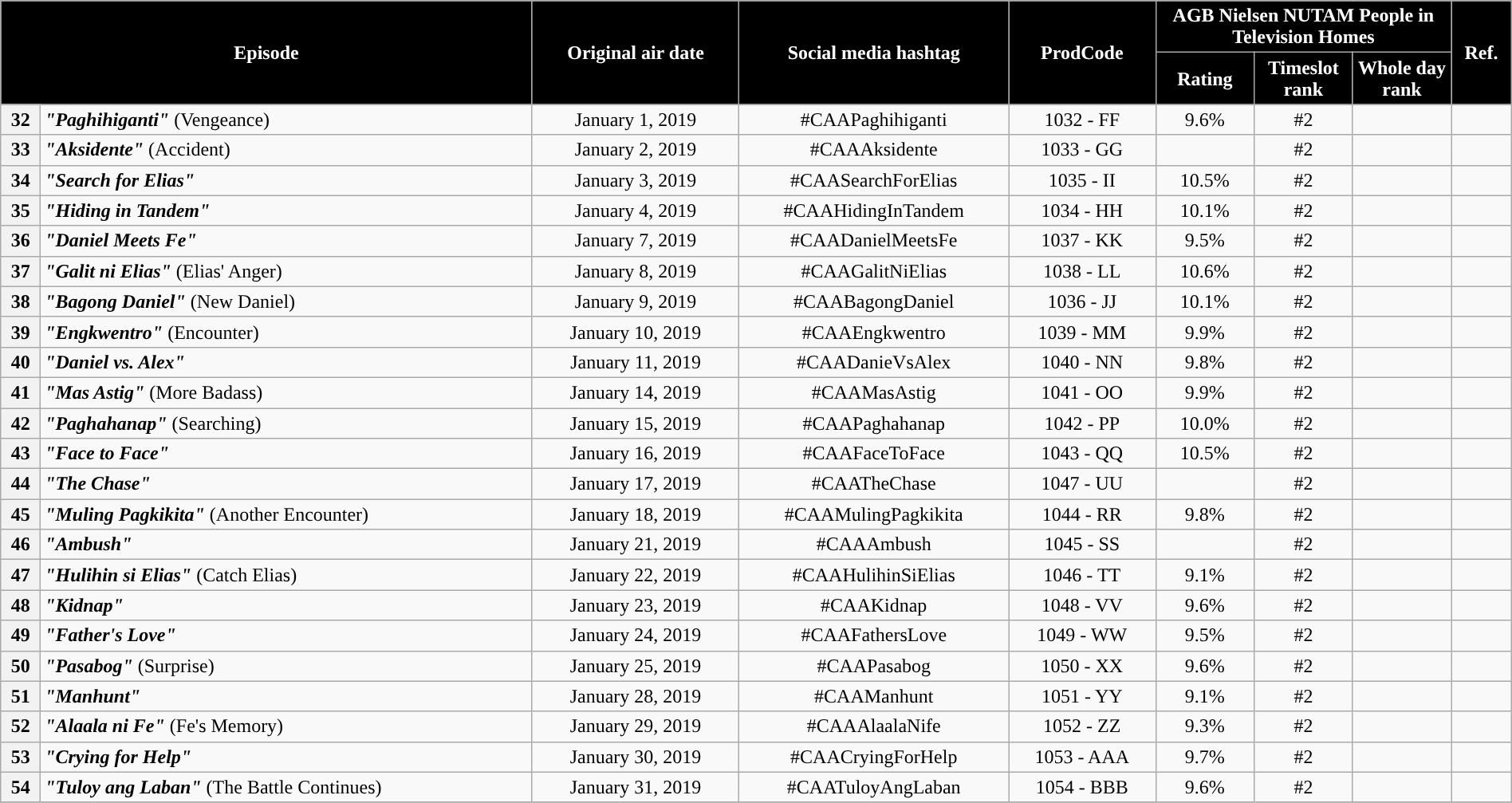<table class="wikitable" style="text-align:center; font-size:100%; line-height:18px;" width="100%">
<tr>
<th style="background-color:#000000; color:white;" colspan="2" rowspan="2">Episode</th>
<th style="background-color:#000000; color:white" rowspan="2">Original air date</th>
<th style="background-color:#000000; color:white" rowspan="2">Social media hashtag</th>
<th style="background-color:#000000; color:#ffffff;" rowspan="2">ProdCode</th>
<th style="background-color:#000000; color:white;" colspan="3">AGB Nielsen NUTAM People in Television Homes</th>
<th style="background-color:#000000;  color:white;" rowspan="2">Ref.</th>
</tr>
<tr>
<th style="background-color:#000000; width:75px; color:white;">Rating</th>
<th style="background-color:#000000;  width:75px; color:white;">Timeslot<br>rank</th>
<th style="background-color:#000000; width:75px; color:white;">Whole day<br>rank</th>
</tr>
<tr>
<th>32</th>
<td style="text-align: left;"><strong><em>"Paghihiganti"</em></strong> (Vengeance)</td>
<td>January 1, 2019</td>
<td>#CAAPaghihiganti</td>
<td>1032 - FF</td>
<td>9.6%</td>
<td>#2</td>
<td></td>
<td></td>
</tr>
<tr>
<th>33</th>
<td style="text-align: left;"><strong><em>"Aksidente"</em></strong> (Accident)</td>
<td>January 2, 2019</td>
<td>#CAAAksidente</td>
<td>1033 - GG</td>
<td></td>
<td>#2</td>
<td></td>
<td></td>
</tr>
<tr>
<th>34</th>
<td style="text-align: left;"><strong><em>"Search for Elias"</em></strong></td>
<td>January 3, 2019</td>
<td>#CAASearchForElias</td>
<td>1035 - II</td>
<td>10.5%</td>
<td>#2</td>
<td></td>
<td></td>
</tr>
<tr>
<th>35</th>
<td style="text-align: left;"><strong><em>"Hiding in Tandem"</em></strong></td>
<td>January 4, 2019</td>
<td>#CAAHidingInTandem</td>
<td>1034 - HH</td>
<td>10.1%</td>
<td>#2</td>
<td></td>
<td></td>
</tr>
<tr>
<th>36</th>
<td style="text-align: left;"><strong><em>"Daniel Meets Fe"</em></strong></td>
<td>January 7, 2019</td>
<td>#CAADanielMeetsFe</td>
<td>1037 - KK</td>
<td>9.5%</td>
<td>#2</td>
<td></td>
<td></td>
</tr>
<tr>
<th>37</th>
<td style="text-align: left;"><strong><em>"Galit ni Elias"</em></strong> (Elias' Anger)</td>
<td>January 8, 2019</td>
<td>#CAAGalitNiElias</td>
<td>1038 - LL</td>
<td>10.6%</td>
<td>#2</td>
<td></td>
<td></td>
</tr>
<tr>
<th>38</th>
<td style="text-align: left;"><strong><em>"Bagong Daniel"</em></strong> (New Daniel)</td>
<td>January 9, 2019</td>
<td>#CAABagongDaniel</td>
<td>1036 - JJ</td>
<td>10.1%</td>
<td>#2</td>
<td></td>
<td></td>
</tr>
<tr>
<th>39</th>
<td style="text-align: left;"><strong><em>"Engkwentro"</em></strong> (Encounter)</td>
<td>January 10, 2019</td>
<td>#CAAEngkwentro</td>
<td>1039 - MM</td>
<td>9.9%</td>
<td>#2</td>
<td></td>
<td></td>
</tr>
<tr>
<th>40</th>
<td style="text-align: left;"><strong><em>"Daniel vs. Alex"</em></strong></td>
<td>January 11, 2019</td>
<td>#CAADanieVsAlex</td>
<td>1040 - NN</td>
<td>9.8%</td>
<td>#2</td>
<td></td>
<td></td>
</tr>
<tr>
<th>41</th>
<td style="text-align: left;"><strong><em>"Mas Astig"</em></strong> (More Badass)</td>
<td>January 14, 2019</td>
<td>#CAAMasAstig</td>
<td>1041 - OO</td>
<td>9.9%</td>
<td>#2</td>
<td></td>
<td></td>
</tr>
<tr>
<th>42</th>
<td style="text-align: left;"><strong><em>"Paghahanap"</em></strong> (Searching)</td>
<td>January 15, 2019</td>
<td>#CAAPaghahanap</td>
<td>1042 - PP</td>
<td>10.0%</td>
<td>#2</td>
<td></td>
<td></td>
</tr>
<tr>
<th>43</th>
<td style="text-align: left;"><strong><em>"Face to Face"</em></strong></td>
<td>January 16, 2019</td>
<td>#CAAFaceToFace</td>
<td>1043 - QQ</td>
<td>10.5%</td>
<td>#2</td>
<td></td>
<td></td>
</tr>
<tr>
<th>44</th>
<td style="text-align: left;"><strong><em>"The Chase"</em></strong></td>
<td>January 17, 2019</td>
<td>#CAATheChase</td>
<td>1047 - UU</td>
<td></td>
<td>#2</td>
<td></td>
<td></td>
</tr>
<tr>
<th>45</th>
<td style="text-align: left;"><strong><em>"Muling Pagkikita"</em></strong> (Another Encounter)</td>
<td>January 18, 2019</td>
<td>#CAAMulingPagkikita</td>
<td>1044 - RR</td>
<td>9.8%</td>
<td>#2</td>
<td></td>
<td></td>
</tr>
<tr>
<th>46</th>
<td style="text-align: left;"><strong><em>"Ambush"</em></strong></td>
<td>January 21, 2019</td>
<td>#CAAAmbush</td>
<td>1045 - SS</td>
<td></td>
<td>#2</td>
<td></td>
<td></td>
</tr>
<tr>
<th>47</th>
<td style="text-align: left;"><strong><em>"Hulihin si Elias"</em></strong> (Catch Elias)</td>
<td>January 22, 2019</td>
<td>#CAAHulihinSiElias</td>
<td>1046 - TT</td>
<td>9.1%</td>
<td>#2</td>
<td></td>
<td></td>
</tr>
<tr>
<th>48</th>
<td style="text-align: left;"><strong><em>"Kidnap"</em></strong></td>
<td>January 23, 2019</td>
<td>#CAAKidnap</td>
<td>1048 - VV</td>
<td>9.6%</td>
<td>#2</td>
<td></td>
<td></td>
</tr>
<tr>
<th>49</th>
<td style="text-align: left;"><strong><em>"Father's Love"</em></strong></td>
<td>January 24, 2019</td>
<td>#CAAFathersLove</td>
<td>1049 - WW</td>
<td>9.5%</td>
<td>#2</td>
<td></td>
<td></td>
</tr>
<tr>
<th>50</th>
<td style="text-align: left;"><strong><em>"Pasabog"</em></strong> (Surprise)</td>
<td>January 25, 2019</td>
<td>#CAAPasabog</td>
<td>1050 - XX</td>
<td>9.6%</td>
<td>#2</td>
<td></td>
<td></td>
</tr>
<tr>
<th>51</th>
<td style="text-align: left;"><strong><em>"Manhunt"</em></strong></td>
<td>January 28, 2019</td>
<td>#CAAManhunt</td>
<td>1051 - YY</td>
<td>9.1%</td>
<td>#2</td>
<td></td>
<td></td>
</tr>
<tr>
<th>52</th>
<td style="text-align: left;"><strong><em>"Alaala ni Fe"</em></strong> (Fe's Memory)</td>
<td>January 29, 2019</td>
<td>#CAAAlaalaNife</td>
<td>1052 - ZZ</td>
<td>9.3%</td>
<td>#2</td>
<td></td>
<td></td>
</tr>
<tr>
<th>53</th>
<td style="text-align: left;"><strong><em>"Crying for Help"</em></strong></td>
<td>January 30, 2019</td>
<td>#CAACryingForHelp</td>
<td>1053 - AAA</td>
<td>9.7%</td>
<td>#2</td>
<td></td>
<td></td>
</tr>
<tr>
<th>54</th>
<td style="text-align: left;"><strong><em>"Tuloy ang Laban"</em></strong> (The Battle Continues)</td>
<td>January 31, 2019</td>
<td>#CAATuloyAngLaban</td>
<td>1054 - BBB</td>
<td>9.6%</td>
<td>#2</td>
<td></td>
<td></td>
</tr>
<tr>
</tr>
</table>
